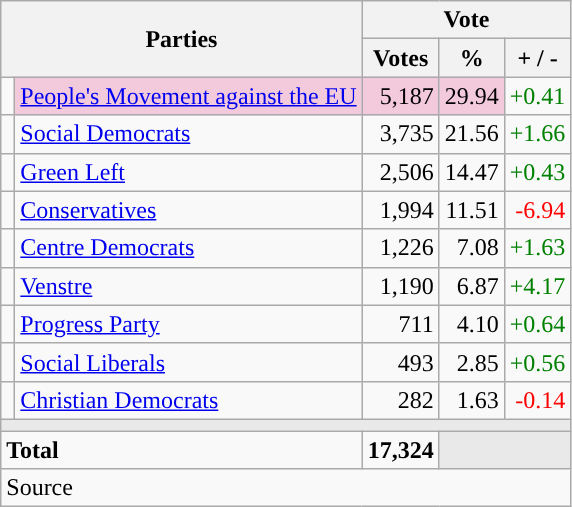<table class="wikitable" style="text-align:right;">
<tr>
<th style="text-align:centre;" rowspan="2" colspan="2" width="225">Parties</th>
<th colspan="3">Vote</th>
</tr>
<tr>
<th width="15">Votes</th>
<th width="15">%</th>
<th width="15">+ / -</th>
</tr>
<tr>
<td width="2" style="color:inherit;background:"></td>
<td bgcolor=#f3c9dc   align="left"><a href='#'>People's Movement against the EU</a></td>
<td bgcolor=#f3c9dc>5,187</td>
<td bgcolor=#f3c9dc>29.94</td>
<td style=color:green;>+0.41</td>
</tr>
<tr>
<td width="2" style="color:inherit;background:"></td>
<td align="left"><a href='#'>Social Democrats</a></td>
<td>3,735</td>
<td>21.56</td>
<td style=color:green;>+1.66</td>
</tr>
<tr>
<td width="2" style="color:inherit;background:"></td>
<td align="left"><a href='#'>Green Left</a></td>
<td>2,506</td>
<td>14.47</td>
<td style=color:green;>+0.43</td>
</tr>
<tr>
<td width="2" style="color:inherit;background:"></td>
<td align="left"><a href='#'>Conservatives</a></td>
<td>1,994</td>
<td>11.51</td>
<td style=color:red;>-6.94</td>
</tr>
<tr>
<td width="2" style="color:inherit;background:"></td>
<td align="left"><a href='#'>Centre Democrats</a></td>
<td>1,226</td>
<td>7.08</td>
<td style=color:green;>+1.63</td>
</tr>
<tr>
<td width="2" style="color:inherit;background:"></td>
<td align="left"><a href='#'>Venstre</a></td>
<td>1,190</td>
<td>6.87</td>
<td style=color:green;>+4.17</td>
</tr>
<tr>
<td width="2" style="color:inherit;background:"></td>
<td align="left"><a href='#'>Progress Party</a></td>
<td>711</td>
<td>4.10</td>
<td style=color:green;>+0.64</td>
</tr>
<tr>
<td width="2" style="color:inherit;background:"></td>
<td align="left"><a href='#'>Social Liberals</a></td>
<td>493</td>
<td>2.85</td>
<td style=color:green;>+0.56</td>
</tr>
<tr>
<td width="2" style="color:inherit;background:"></td>
<td align="left"><a href='#'>Christian Democrats</a></td>
<td>282</td>
<td>1.63</td>
<td style=color:red;>-0.14</td>
</tr>
<tr>
<td colspan="7" bgcolor="#E9E9E9"></td>
</tr>
<tr>
<td align="left" colspan="2"><strong>Total</strong></td>
<td><strong>17,324</strong></td>
<td bgcolor="#E9E9E9" colspan="2"></td>
</tr>
<tr>
<td align="left" colspan="6">Source</td>
</tr>
</table>
